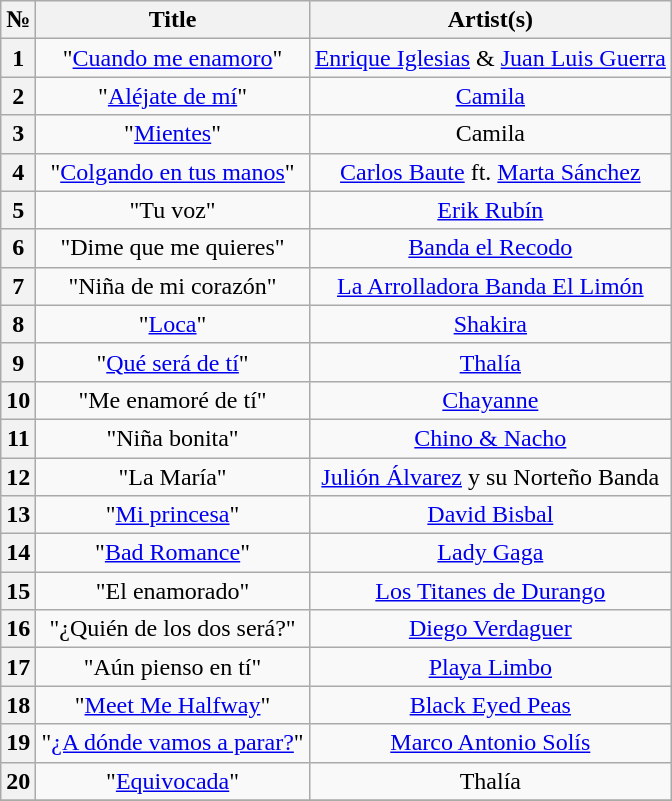<table class="wikitable sortable" style="text-align: center">
<tr>
<th scope="col">№</th>
<th scope="col">Title</th>
<th scope="col">Artist(s)</th>
</tr>
<tr>
<th scope="row">1</th>
<td>"<a href='#'>Cuando me enamoro</a>"</td>
<td><a href='#'>Enrique Iglesias</a> & <a href='#'>Juan Luis Guerra</a></td>
</tr>
<tr>
<th scope="row">2</th>
<td>"<a href='#'>Aléjate de mí</a>"</td>
<td><a href='#'>Camila</a></td>
</tr>
<tr>
<th scope="row">3</th>
<td>"<a href='#'>Mientes</a>"</td>
<td>Camila</td>
</tr>
<tr>
<th scope="row">4</th>
<td>"<a href='#'>Colgando en tus manos</a>"</td>
<td><a href='#'>Carlos Baute</a> ft. <a href='#'>Marta Sánchez</a></td>
</tr>
<tr>
<th scope="row">5</th>
<td>"Tu voz"</td>
<td><a href='#'>Erik Rubín</a></td>
</tr>
<tr>
<th scope="row">6</th>
<td>"Dime que me quieres"</td>
<td><a href='#'>Banda el Recodo</a></td>
</tr>
<tr>
<th scope="row">7</th>
<td>"Niña de mi corazón"</td>
<td><a href='#'>La Arrolladora Banda El Limón</a></td>
</tr>
<tr>
<th scope="row">8</th>
<td>"<a href='#'>Loca</a>"</td>
<td><a href='#'>Shakira</a></td>
</tr>
<tr>
<th scope="row">9</th>
<td>"<a href='#'>Qué será de tí</a>"</td>
<td><a href='#'>Thalía</a></td>
</tr>
<tr>
<th scope="row">10</th>
<td>"Me enamoré de tí"</td>
<td><a href='#'>Chayanne</a></td>
</tr>
<tr>
<th scope="row">11</th>
<td>"Niña bonita"</td>
<td><a href='#'>Chino & Nacho</a></td>
</tr>
<tr>
<th scope="row">12</th>
<td>"La María"</td>
<td><a href='#'>Julión Álvarez</a> y su Norteño Banda</td>
</tr>
<tr>
<th scope="row">13</th>
<td>"<a href='#'>Mi princesa</a>"</td>
<td><a href='#'>David Bisbal</a></td>
</tr>
<tr>
<th scope="row">14</th>
<td>"<a href='#'>Bad Romance</a>"</td>
<td><a href='#'>Lady Gaga</a></td>
</tr>
<tr>
<th scope="row">15</th>
<td>"El enamorado"</td>
<td><a href='#'>Los Titanes de Durango</a></td>
</tr>
<tr>
<th scope="row">16</th>
<td>"¿Quién de los dos será?"</td>
<td><a href='#'>Diego Verdaguer</a></td>
</tr>
<tr>
<th scope="row">17</th>
<td>"Aún pienso en tí"</td>
<td><a href='#'>Playa Limbo</a></td>
</tr>
<tr>
<th scope="row">18</th>
<td>"<a href='#'>Meet Me Halfway</a>"</td>
<td><a href='#'>Black Eyed Peas</a></td>
</tr>
<tr>
<th scope="row">19</th>
<td>"<a href='#'>¿A dónde vamos a parar?</a>"</td>
<td><a href='#'>Marco Antonio Solís</a></td>
</tr>
<tr>
<th scope="row">20</th>
<td>"<a href='#'>Equivocada</a>"</td>
<td>Thalía</td>
</tr>
<tr>
</tr>
</table>
